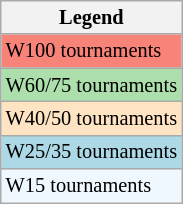<table class=wikitable style="font-size:85%">
<tr>
<th>Legend</th>
</tr>
<tr style="background:#f88379;">
<td>W100 tournaments</td>
</tr>
<tr style="background:#addfad;">
<td>W60/75 tournaments</td>
</tr>
<tr style="background:#ffe4c4;">
<td>W40/50 tournaments</td>
</tr>
<tr style="background:lightblue;">
<td>W25/35 tournaments</td>
</tr>
<tr style="background:#f0f8ff;">
<td>W15 tournaments</td>
</tr>
</table>
